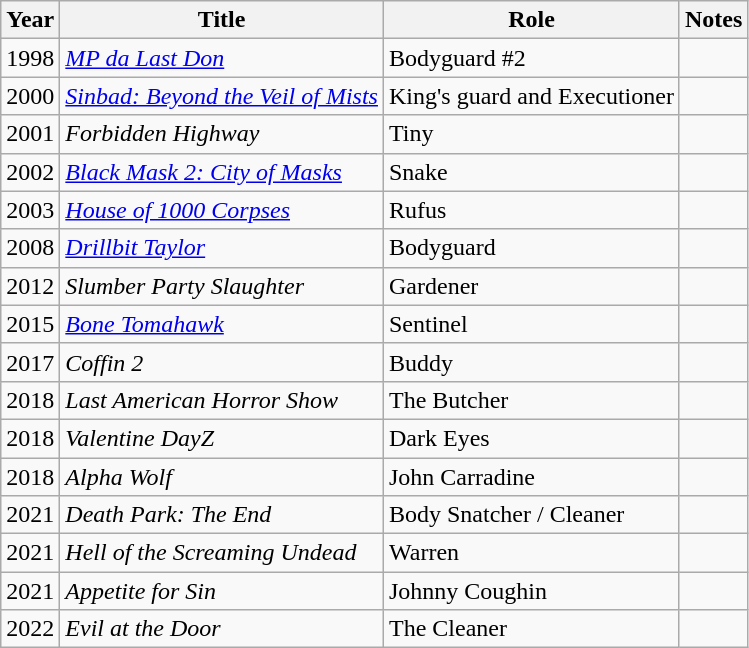<table class="wikitable sortable">
<tr>
<th>Year</th>
<th>Title</th>
<th>Role</th>
<th>Notes</th>
</tr>
<tr>
<td>1998</td>
<td><a href='#'><em>MP da Last Don</em></a></td>
<td>Bodyguard #2</td>
<td></td>
</tr>
<tr>
<td>2000</td>
<td><em><a href='#'>Sinbad: Beyond the Veil of Mists</a></em></td>
<td>King's guard and Executioner</td>
<td></td>
</tr>
<tr>
<td>2001</td>
<td><em>Forbidden Highway</em></td>
<td>Tiny</td>
<td></td>
</tr>
<tr>
<td>2002</td>
<td><em><a href='#'>Black Mask 2: City of Masks</a></em></td>
<td>Snake</td>
<td></td>
</tr>
<tr>
<td>2003</td>
<td><em><a href='#'>House of 1000 Corpses</a></em></td>
<td>Rufus</td>
<td></td>
</tr>
<tr>
<td>2008</td>
<td><em><a href='#'>Drillbit Taylor</a></em></td>
<td>Bodyguard</td>
<td></td>
</tr>
<tr>
<td>2012</td>
<td><em>Slumber Party Slaughter</em></td>
<td>Gardener</td>
<td></td>
</tr>
<tr>
<td>2015</td>
<td><em><a href='#'>Bone Tomahawk</a></em></td>
<td>Sentinel</td>
<td></td>
</tr>
<tr>
<td>2017</td>
<td><em>Coffin 2</em></td>
<td>Buddy</td>
<td></td>
</tr>
<tr>
<td>2018</td>
<td><em>Last American Horror Show</em></td>
<td>The Butcher</td>
<td></td>
</tr>
<tr>
<td>2018</td>
<td><em>Valentine DayZ</em></td>
<td>Dark Eyes</td>
<td></td>
</tr>
<tr>
<td>2018</td>
<td><em>Alpha Wolf</em></td>
<td>John Carradine</td>
<td></td>
</tr>
<tr>
<td>2021</td>
<td><em>Death Park: The End</em></td>
<td>Body Snatcher / Cleaner</td>
<td></td>
</tr>
<tr>
<td>2021</td>
<td><em>Hell of the Screaming Undead</em></td>
<td>Warren</td>
<td></td>
</tr>
<tr>
<td>2021</td>
<td><em>Appetite for Sin</em></td>
<td>Johnny Coughin</td>
<td></td>
</tr>
<tr>
<td>2022</td>
<td><em>Evil at the Door</em></td>
<td>The Cleaner</td>
<td></td>
</tr>
</table>
